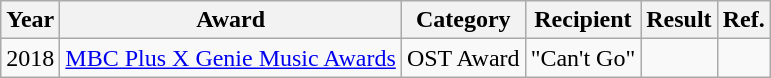<table class="wikitable">
<tr>
<th>Year</th>
<th>Award</th>
<th>Category</th>
<th>Recipient</th>
<th>Result</th>
<th>Ref.</th>
</tr>
<tr>
<td>2018</td>
<td><a href='#'>MBC Plus X Genie Music Awards</a></td>
<td>OST Award</td>
<td>"Can't Go"</td>
<td></td>
<td></td>
</tr>
</table>
